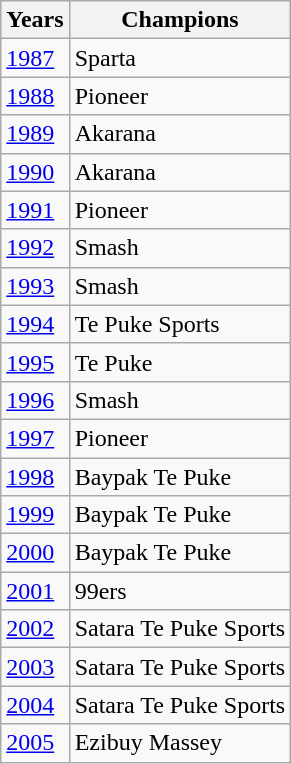<table class="wikitable" style="display:inline-table;">
<tr>
<th>Years</th>
<th>Champions</th>
</tr>
<tr>
<td><a href='#'>1987</a></td>
<td>Sparta</td>
</tr>
<tr>
<td><a href='#'>1988</a></td>
<td>Pioneer</td>
</tr>
<tr>
<td><a href='#'>1989</a></td>
<td>Akarana</td>
</tr>
<tr>
<td><a href='#'>1990</a></td>
<td>Akarana</td>
</tr>
<tr>
<td><a href='#'>1991</a></td>
<td>Pioneer</td>
</tr>
<tr>
<td><a href='#'>1992</a></td>
<td>Smash</td>
</tr>
<tr>
<td><a href='#'>1993</a></td>
<td>Smash</td>
</tr>
<tr>
<td><a href='#'>1994</a></td>
<td>Te Puke Sports</td>
</tr>
<tr>
<td><a href='#'>1995</a></td>
<td>Te Puke</td>
</tr>
<tr>
<td><a href='#'>1996</a></td>
<td>Smash</td>
</tr>
<tr>
<td><a href='#'>1997</a></td>
<td>Pioneer</td>
</tr>
<tr>
<td><a href='#'>1998</a></td>
<td>Baypak Te Puke</td>
</tr>
<tr>
<td><a href='#'>1999</a></td>
<td>Baypak Te Puke</td>
</tr>
<tr>
<td><a href='#'>2000</a></td>
<td>Baypak Te Puke</td>
</tr>
<tr>
<td><a href='#'>2001</a></td>
<td>99ers</td>
</tr>
<tr>
<td><a href='#'>2002</a></td>
<td>Satara Te Puke Sports</td>
</tr>
<tr>
<td><a href='#'>2003</a></td>
<td>Satara Te Puke Sports</td>
</tr>
<tr>
<td><a href='#'>2004</a></td>
<td>Satara Te Puke Sports</td>
</tr>
<tr>
<td><a href='#'>2005</a></td>
<td>Ezibuy Massey</td>
</tr>
</table>
